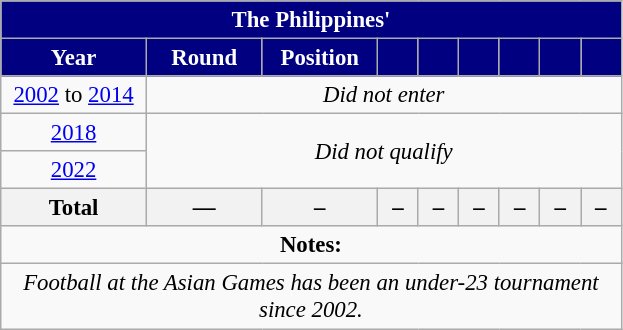<table class="wikitable" style="text-align: center; font-size:95%;">
<tr>
<th colspan="10" style="background:#000080; color: #FFFFFF;">The Philippines' <a href='#'></a></th>
</tr>
<tr>
<th style="background:#000080;color:white;"width=90>Year</th>
<th style="background:#000080;color:white;"width="70">Round</th>
<th style="background:#000080;color:white;"width="70">Position</th>
<th style="background:#000080;color:white;"width="20"></th>
<th style="background:#000080;color:white;"width="20"></th>
<th style="background:#000080;color:white;"width="20"></th>
<th style="background:#000080;color:white;"width="20"></th>
<th style="background:#000080;color:white;"width="20"></th>
<th style="background:#000080;color:white;"width="20"></th>
</tr>
<tr>
<td> <a href='#'>2002</a> to  <a href='#'>2014</a></td>
<td colspan=8><em>Did not enter</em></td>
</tr>
<tr>
<td> <a href='#'>2018</a></td>
<td colspan="8" rowspan="2"><em>Did not qualify</em></td>
</tr>
<tr>
<td> <a href='#'>2022</a></td>
</tr>
<tr>
<th>Total</th>
<th>—</th>
<th>–</th>
<th>–</th>
<th>–</th>
<th>–</th>
<th>–</th>
<th>–</th>
<th>–</th>
</tr>
<tr>
<td colspan=9><strong>Notes:</strong></td>
</tr>
<tr>
<td colspan=9><em>Football at the Asian Games has been an under-23 tournament since 2002.</em></td>
</tr>
</table>
